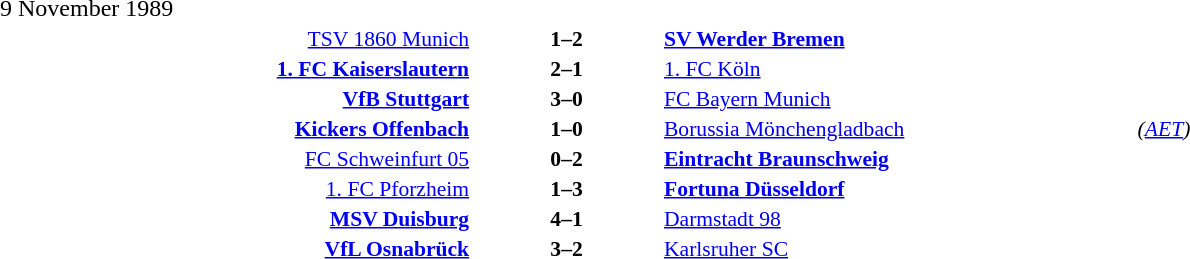<table width=100% cellspacing=1>
<tr>
<th width=25%></th>
<th width=10%></th>
<th width=25%></th>
<th></th>
</tr>
<tr>
<td>9 November 1989</td>
</tr>
<tr style=font-size:90%>
<td align=right><a href='#'>TSV 1860 Munich</a></td>
<td align=center><strong>1–2</strong></td>
<td><strong><a href='#'>SV Werder Bremen</a></strong></td>
</tr>
<tr style=font-size:90%>
<td align=right><strong><a href='#'>1. FC Kaiserslautern</a></strong></td>
<td align=center><strong>2–1</strong></td>
<td><a href='#'>1. FC Köln</a></td>
</tr>
<tr style=font-size:90%>
<td align=right><strong><a href='#'>VfB Stuttgart</a></strong></td>
<td align=center><strong>3–0</strong></td>
<td><a href='#'>FC Bayern Munich</a></td>
</tr>
<tr style=font-size:90%>
<td align=right><strong><a href='#'>Kickers Offenbach</a></strong></td>
<td align=center><strong>1–0</strong></td>
<td><a href='#'>Borussia Mönchengladbach</a></td>
<td><em>(<a href='#'>AET</a>)</em></td>
</tr>
<tr style=font-size:90%>
<td align=right><a href='#'>FC Schweinfurt 05</a></td>
<td align=center><strong>0–2</strong></td>
<td><strong><a href='#'>Eintracht Braunschweig</a></strong></td>
</tr>
<tr style=font-size:90%>
<td align=right><a href='#'>1. FC Pforzheim</a></td>
<td align=center><strong>1–3</strong></td>
<td><strong><a href='#'>Fortuna Düsseldorf</a></strong></td>
</tr>
<tr style=font-size:90%>
<td align=right><strong><a href='#'>MSV Duisburg</a></strong></td>
<td align=center><strong>4–1</strong></td>
<td><a href='#'>Darmstadt 98</a></td>
</tr>
<tr style=font-size:90%>
<td align=right><strong><a href='#'>VfL Osnabrück</a></strong></td>
<td align=center><strong>3–2</strong></td>
<td><a href='#'>Karlsruher SC</a></td>
</tr>
</table>
